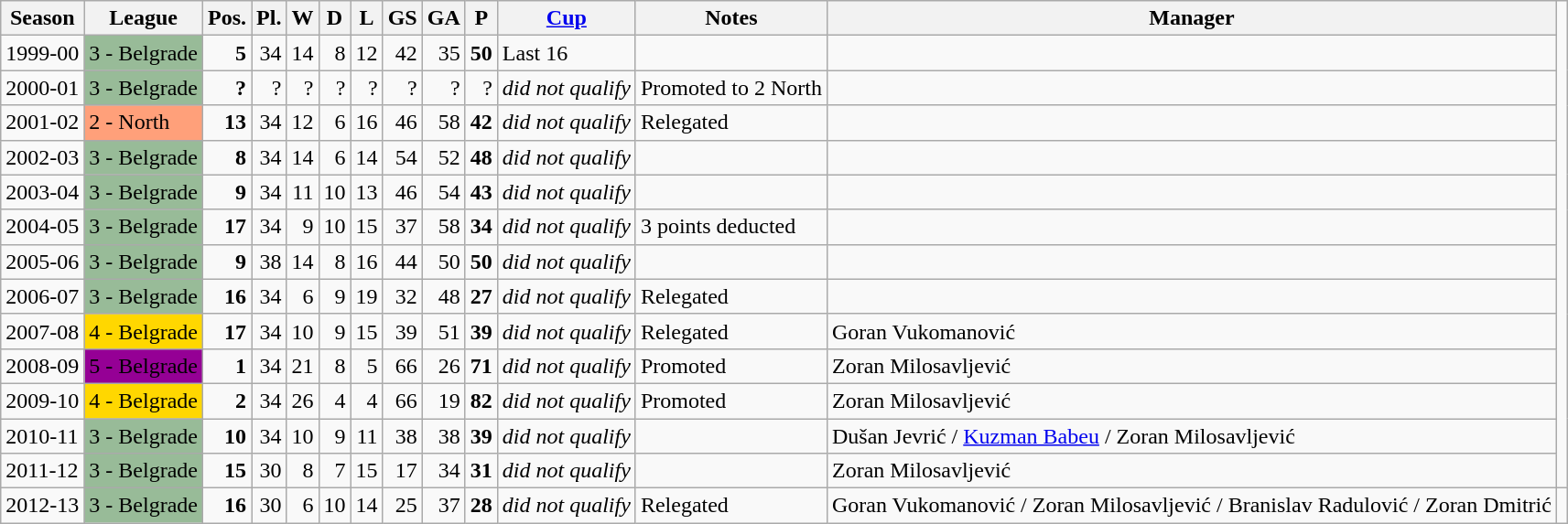<table class="wikitable">
<tr>
<th>Season</th>
<th>League</th>
<th>Pos.</th>
<th>Pl.</th>
<th>W</th>
<th>D</th>
<th>L</th>
<th>GS</th>
<th>GA</th>
<th>P</th>
<th><a href='#'>Cup</a></th>
<th>Notes</th>
<th>Manager</th>
</tr>
<tr>
<td>1999-00</td>
<td bgcolor=#98bb98>3 - Belgrade</td>
<td align=right><strong>5</strong></td>
<td align=right>34</td>
<td align=right>14</td>
<td align=right>8</td>
<td align=right>12</td>
<td align=right>42</td>
<td align=right>35</td>
<td align=right><strong>50</strong></td>
<td>Last 16</td>
<td></td>
<td></td>
</tr>
<tr>
<td>2000-01</td>
<td bgcolor=#98bb98>3 - Belgrade</td>
<td align=right><strong>?</strong></td>
<td align=right>?</td>
<td align=right>?</td>
<td align=right>?</td>
<td align=right>?</td>
<td align=right>?</td>
<td align=right>?</td>
<td align=right>?</td>
<td><em>did not qualify</em></td>
<td>Promoted to 2 North</td>
<td></td>
</tr>
<tr>
<td>2001-02</td>
<td bgcolor=#ffa07a>2 - North</td>
<td align=right><strong>13</strong></td>
<td align=right>34</td>
<td align=right>12</td>
<td align=right>6</td>
<td align=right>16</td>
<td align=right>46</td>
<td align=right>58</td>
<td align=right><strong>42</strong></td>
<td><em>did not qualify</em></td>
<td>Relegated</td>
<td></td>
</tr>
<tr>
<td>2002-03</td>
<td bgcolor=#98bb98>3 - Belgrade</td>
<td align=right><strong>8</strong></td>
<td align=right>34</td>
<td align=right>14</td>
<td align=right>6</td>
<td align=right>14</td>
<td align=right>54</td>
<td align=right>52</td>
<td align=right><strong>48</strong></td>
<td><em>did not qualify</em></td>
<td></td>
<td></td>
</tr>
<tr>
<td>2003-04</td>
<td bgcolor=#98bb98>3 - Belgrade</td>
<td align=right><strong>9</strong></td>
<td align=right>34</td>
<td align=right>11</td>
<td align=right>10</td>
<td align=right>13</td>
<td align=right>46</td>
<td align=right>54</td>
<td align=right><strong>43</strong></td>
<td><em>did not qualify</em></td>
<td></td>
<td></td>
</tr>
<tr>
<td>2004-05</td>
<td bgcolor=#98bb98>3 - Belgrade</td>
<td align=right><strong>17</strong></td>
<td align=right>34</td>
<td align=right>9</td>
<td align=right>10</td>
<td align=right>15</td>
<td align=right>37</td>
<td align=right>58</td>
<td align=right><strong>34</strong></td>
<td><em>did not qualify</em></td>
<td>3 points deducted</td>
<td></td>
</tr>
<tr>
<td>2005-06</td>
<td bgcolor=#98bb98>3 - Belgrade</td>
<td align=right><strong>9</strong></td>
<td align=right>38</td>
<td align=right>14</td>
<td align=right>8</td>
<td align=right>16</td>
<td align=right>44</td>
<td align=right>50</td>
<td align=right><strong>50</strong></td>
<td><em>did not qualify</em></td>
<td></td>
<td></td>
</tr>
<tr>
<td>2006-07</td>
<td bgcolor=#98bb98>3 - Belgrade</td>
<td align=right><strong>16</strong></td>
<td align=right>34</td>
<td align=right>6</td>
<td align=right>9</td>
<td align=right>19</td>
<td align=right>32</td>
<td align=right>48</td>
<td align=right><strong>27</strong></td>
<td><em>did not qualify</em></td>
<td>Relegated</td>
<td></td>
</tr>
<tr>
<td>2007-08</td>
<td bgcolor=gold>4 - Belgrade</td>
<td align=right><strong>17</strong></td>
<td align=right>34</td>
<td align=right>10</td>
<td align=right>9</td>
<td align=right>15</td>
<td align=right>39</td>
<td align=right>51</td>
<td align=right><strong>39</strong></td>
<td><em>did not qualify</em></td>
<td>Relegated</td>
<td>Goran Vukomanović</td>
</tr>
<tr>
<td>2008-09</td>
<td bgcolor=#95vv95>5 - Belgrade</td>
<td align=right><strong>1</strong></td>
<td align=right>34</td>
<td align=right>21</td>
<td align=right>8</td>
<td align=right>5</td>
<td align=right>66</td>
<td align=right>26</td>
<td align=right><strong>71</strong></td>
<td><em>did not qualify</em></td>
<td>Promoted</td>
<td>Zoran Milosavljević</td>
</tr>
<tr>
<td>2009-10</td>
<td bgcolor=gold>4 - Belgrade</td>
<td align=right><strong>2</strong></td>
<td align=right>34</td>
<td align=right>26</td>
<td align=right>4</td>
<td align=right>4</td>
<td align=right>66</td>
<td align=right>19</td>
<td align=right><strong>82</strong></td>
<td><em>did not qualify</em></td>
<td>Promoted</td>
<td>Zoran Milosavljević</td>
</tr>
<tr>
<td>2010-11</td>
<td bgcolor=#98bb98>3 - Belgrade</td>
<td align=right><strong>10</strong></td>
<td align=right>34</td>
<td align=right>10</td>
<td align=right>9</td>
<td align=right>11</td>
<td align=right>38</td>
<td align=right>38</td>
<td align=right><strong>39</strong></td>
<td><em>did not qualify</em></td>
<td></td>
<td>Dušan Jevrić / <a href='#'>Kuzman Babeu</a> / Zoran Milosavljević</td>
</tr>
<tr>
<td>2011-12</td>
<td bgcolor=#98bb98>3 - Belgrade</td>
<td align=right><strong>15</strong></td>
<td align=right>30</td>
<td align=right>8</td>
<td align=right>7</td>
<td align=right>15</td>
<td align=right>17</td>
<td align=right>34</td>
<td align=right><strong>31</strong></td>
<td><em>did not qualify</em></td>
<td></td>
<td>Zoran Milosavljević</td>
</tr>
<tr>
<td>2012-13</td>
<td bgcolor=#98bb98>3 - Belgrade</td>
<td align=right><strong>16</strong></td>
<td align=right>30</td>
<td align=right>6</td>
<td align=right>10</td>
<td align=right>14</td>
<td align=right>25</td>
<td align=right>37</td>
<td align=right><strong>28</strong></td>
<td><em>did not qualify</em></td>
<td>Relegated</td>
<td>Goran Vukomanović / Zoran Milosavljević / Branislav Radulović / Zoran Dmitrić</td>
<td></td>
</tr>
</table>
